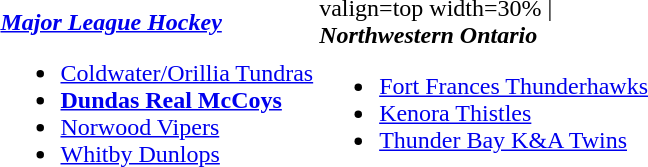<table>
<tr>
<td valign=top width=30%><br><strong><em><a href='#'>Major League Hockey</a></em></strong><ul><li><a href='#'>Coldwater/Orillia Tundras</a></li><li><strong><a href='#'>Dundas Real McCoys</a></strong></li><li><a href='#'>Norwood Vipers</a></li><li><a href='#'>Whitby Dunlops</a></li></ul></td>
<td>valign=top width=30% |<br><strong><em>Northwestern Ontario</em></strong><ul><li><a href='#'>Fort Frances Thunderhawks</a></li><li><a href='#'>Kenora Thistles</a></li><li><a href='#'>Thunder Bay K&A Twins</a></li></ul></td>
</tr>
</table>
